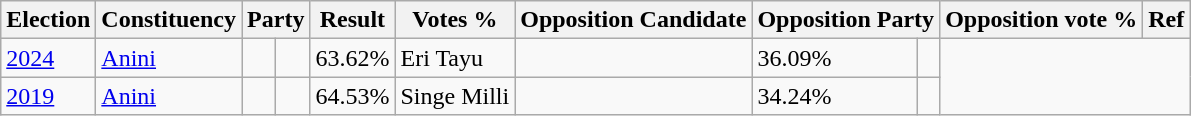<table class="wikitable sortable">
<tr>
<th>Election</th>
<th>Constituency</th>
<th colspan="2">Party</th>
<th>Result</th>
<th>Votes %</th>
<th>Opposition Candidate</th>
<th colspan="2">Opposition Party</th>
<th>Opposition vote %</th>
<th>Ref</th>
</tr>
<tr>
<td><a href='#'>2024</a></td>
<td><a href='#'>Anini</a></td>
<td></td>
<td></td>
<td>63.62%</td>
<td>Eri Tayu</td>
<td></td>
<td>36.09%</td>
<td></td>
</tr>
<tr>
<td><a href='#'>2019</a></td>
<td><a href='#'>Anini</a></td>
<td></td>
<td></td>
<td>64.53%</td>
<td>Singe Milli</td>
<td></td>
<td>34.24%</td>
<td></td>
</tr>
</table>
